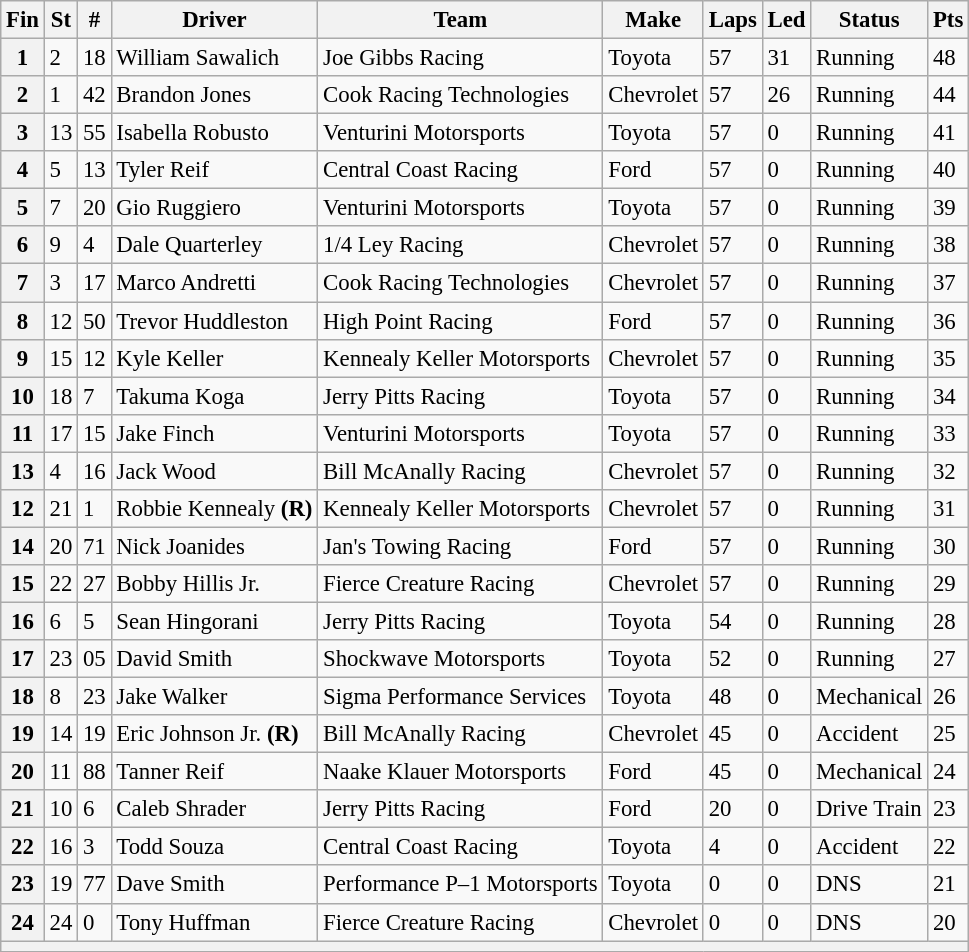<table class="wikitable" style="font-size:95%">
<tr>
<th>Fin</th>
<th>St</th>
<th>#</th>
<th>Driver</th>
<th>Team</th>
<th>Make</th>
<th>Laps</th>
<th>Led</th>
<th>Status</th>
<th>Pts</th>
</tr>
<tr>
<th>1</th>
<td>2</td>
<td>18</td>
<td>William Sawalich</td>
<td>Joe Gibbs Racing</td>
<td>Toyota</td>
<td>57</td>
<td>31</td>
<td>Running</td>
<td>48</td>
</tr>
<tr>
<th>2</th>
<td>1</td>
<td>42</td>
<td>Brandon Jones</td>
<td>Cook Racing Technologies</td>
<td>Chevrolet</td>
<td>57</td>
<td>26</td>
<td>Running</td>
<td>44</td>
</tr>
<tr>
<th>3</th>
<td>13</td>
<td>55</td>
<td>Isabella Robusto</td>
<td>Venturini Motorsports</td>
<td>Toyota</td>
<td>57</td>
<td>0</td>
<td>Running</td>
<td>41</td>
</tr>
<tr>
<th>4</th>
<td>5</td>
<td>13</td>
<td>Tyler Reif</td>
<td>Central Coast Racing</td>
<td>Ford</td>
<td>57</td>
<td>0</td>
<td>Running</td>
<td>40</td>
</tr>
<tr>
<th>5</th>
<td>7</td>
<td>20</td>
<td>Gio Ruggiero</td>
<td>Venturini Motorsports</td>
<td>Toyota</td>
<td>57</td>
<td>0</td>
<td>Running</td>
<td>39</td>
</tr>
<tr>
<th>6</th>
<td>9</td>
<td>4</td>
<td>Dale Quarterley</td>
<td>1/4 Ley Racing</td>
<td>Chevrolet</td>
<td>57</td>
<td>0</td>
<td>Running</td>
<td>38</td>
</tr>
<tr>
<th>7</th>
<td>3</td>
<td>17</td>
<td>Marco Andretti</td>
<td>Cook Racing Technologies</td>
<td>Chevrolet</td>
<td>57</td>
<td>0</td>
<td>Running</td>
<td>37</td>
</tr>
<tr>
<th>8</th>
<td>12</td>
<td>50</td>
<td>Trevor Huddleston</td>
<td>High Point Racing</td>
<td>Ford</td>
<td>57</td>
<td>0</td>
<td>Running</td>
<td>36</td>
</tr>
<tr>
<th>9</th>
<td>15</td>
<td>12</td>
<td>Kyle Keller</td>
<td>Kennealy Keller Motorsports</td>
<td>Chevrolet</td>
<td>57</td>
<td>0</td>
<td>Running</td>
<td>35</td>
</tr>
<tr>
<th>10</th>
<td>18</td>
<td>7</td>
<td>Takuma Koga</td>
<td>Jerry Pitts Racing</td>
<td>Toyota</td>
<td>57</td>
<td>0</td>
<td>Running</td>
<td>34</td>
</tr>
<tr>
<th>11</th>
<td>17</td>
<td>15</td>
<td>Jake Finch</td>
<td>Venturini Motorsports</td>
<td>Toyota</td>
<td>57</td>
<td>0</td>
<td>Running</td>
<td>33</td>
</tr>
<tr>
<th>13</th>
<td>4</td>
<td>16</td>
<td>Jack Wood</td>
<td>Bill McAnally Racing</td>
<td>Chevrolet</td>
<td>57</td>
<td>0</td>
<td>Running</td>
<td>32</td>
</tr>
<tr>
<th>12</th>
<td>21</td>
<td>1</td>
<td nowrap="">Robbie Kennealy <strong>(R)</strong></td>
<td>Kennealy Keller Motorsports</td>
<td>Chevrolet</td>
<td>57</td>
<td>0</td>
<td>Running</td>
<td>31</td>
</tr>
<tr>
<th>14</th>
<td>20</td>
<td>71</td>
<td>Nick Joanides</td>
<td>Jan's Towing Racing</td>
<td>Ford</td>
<td>57</td>
<td>0</td>
<td>Running</td>
<td>30</td>
</tr>
<tr>
<th>15</th>
<td>22</td>
<td>27</td>
<td>Bobby Hillis Jr.</td>
<td>Fierce Creature Racing</td>
<td>Chevrolet</td>
<td>57</td>
<td>0</td>
<td>Running</td>
<td>29</td>
</tr>
<tr>
<th>16</th>
<td>6</td>
<td>5</td>
<td>Sean Hingorani</td>
<td>Jerry Pitts Racing</td>
<td>Toyota</td>
<td>54</td>
<td>0</td>
<td>Running</td>
<td>28</td>
</tr>
<tr>
<th>17</th>
<td>23</td>
<td>05</td>
<td>David Smith</td>
<td>Shockwave Motorsports</td>
<td>Toyota</td>
<td>52</td>
<td>0</td>
<td>Running</td>
<td>27</td>
</tr>
<tr>
<th>18</th>
<td>8</td>
<td>23</td>
<td>Jake Walker</td>
<td>Sigma Performance Services</td>
<td>Toyota</td>
<td>48</td>
<td>0</td>
<td>Mechanical</td>
<td>26</td>
</tr>
<tr>
<th>19</th>
<td>14</td>
<td>19</td>
<td>Eric Johnson Jr. <strong>(R)</strong></td>
<td>Bill McAnally Racing</td>
<td>Chevrolet</td>
<td>45</td>
<td>0</td>
<td>Accident</td>
<td>25</td>
</tr>
<tr>
<th>20</th>
<td>11</td>
<td>88</td>
<td>Tanner Reif</td>
<td>Naake Klauer Motorsports</td>
<td>Ford</td>
<td>45</td>
<td>0</td>
<td>Mechanical</td>
<td>24</td>
</tr>
<tr>
<th>21</th>
<td>10</td>
<td>6</td>
<td>Caleb Shrader</td>
<td>Jerry Pitts Racing</td>
<td>Ford</td>
<td>20</td>
<td>0</td>
<td>Drive Train</td>
<td>23</td>
</tr>
<tr>
<th>22</th>
<td>16</td>
<td>3</td>
<td>Todd Souza</td>
<td>Central Coast Racing</td>
<td>Toyota</td>
<td>4</td>
<td>0</td>
<td>Accident</td>
<td>22</td>
</tr>
<tr>
<th>23</th>
<td>19</td>
<td>77</td>
<td>Dave Smith</td>
<td nowrap="">Performance P–1 Motorsports</td>
<td>Toyota</td>
<td>0</td>
<td>0</td>
<td>DNS</td>
<td>21</td>
</tr>
<tr>
<th>24</th>
<td>24</td>
<td>0</td>
<td>Tony Huffman</td>
<td>Fierce Creature Racing</td>
<td>Chevrolet</td>
<td>0</td>
<td>0</td>
<td>DNS</td>
<td>20</td>
</tr>
<tr>
<th colspan="10"></th>
</tr>
</table>
